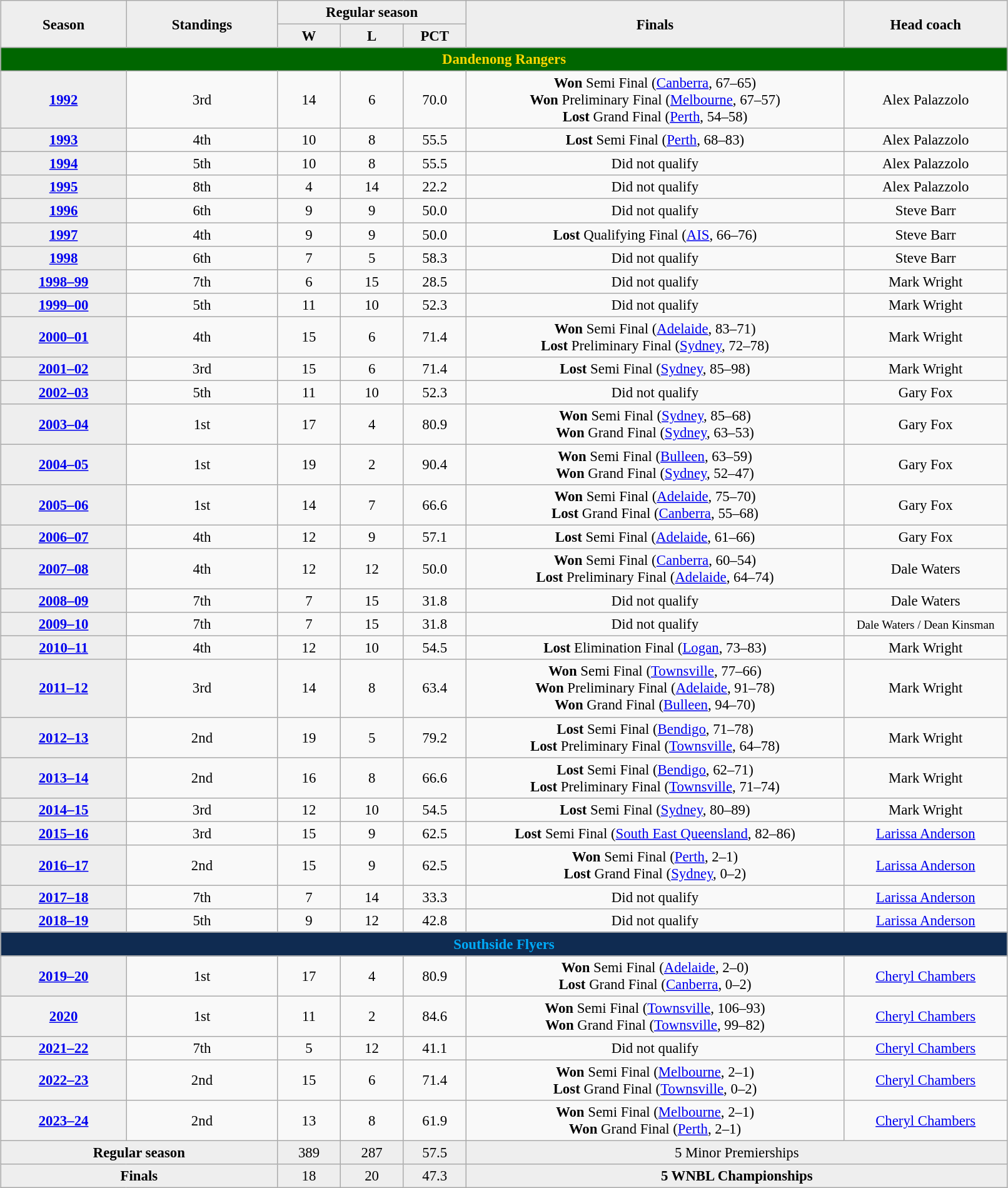<table class="wikitable" style="font-size:95%; text-align: center; width: 85%; margin:1em auto;">
<tr>
<th rowspan=2 style="background:#eee; width: 10%;">Season</th>
<th rowspan=2 style="background:#eee; width: 12%;">Standings</th>
<th colspan=3 style="background:#eee; width: 15%;">Regular season</th>
<th rowspan=2 style="background:#eee; width: 30%;">Finals</th>
<th rowspan=2 style="background:#eee; width: 13%;">Head coach</th>
</tr>
<tr>
<th style="background:#eee; width: 5%;">W</th>
<th style="background:#eee; width: 5%;">L</th>
<th style="background:#eee; width: 5%;">PCT</th>
</tr>
<tr>
<th colspan=7  style="background:#006600; color:gold;">Dandenong Rangers</th>
</tr>
<tr>
<th scope="row" style="background:#eee;"><a href='#'>1992</a></th>
<td>3rd</td>
<td>14</td>
<td>6</td>
<td>70.0</td>
<td><strong>Won</strong> Semi Final (<a href='#'>Canberra</a>, 67–65) <br> <strong>Won</strong> Preliminary Final (<a href='#'>Melbourne</a>, 67–57) <br> <strong>Lost</strong> Grand Final (<a href='#'>Perth</a>, 54–58)</td>
<td>Alex Palazzolo</td>
</tr>
<tr>
<th scope="row" style="background:#eee;"><a href='#'>1993</a></th>
<td>4th</td>
<td>10</td>
<td>8</td>
<td>55.5</td>
<td><strong>Lost</strong> Semi Final (<a href='#'>Perth</a>, 68–83)</td>
<td>Alex Palazzolo</td>
</tr>
<tr>
<th scope="row" style="background:#eee;"><a href='#'>1994</a></th>
<td>5th</td>
<td>10</td>
<td>8</td>
<td>55.5</td>
<td>Did not qualify</td>
<td>Alex Palazzolo</td>
</tr>
<tr>
<th scope="row" style="background:#eee;"><a href='#'>1995</a></th>
<td>8th</td>
<td>4</td>
<td>14</td>
<td>22.2</td>
<td>Did not qualify</td>
<td>Alex Palazzolo</td>
</tr>
<tr>
<th scope="row" style="background:#eee;"><a href='#'>1996</a></th>
<td>6th</td>
<td>9</td>
<td>9</td>
<td>50.0</td>
<td>Did not qualify</td>
<td>Steve Barr</td>
</tr>
<tr>
<th scope="row" style="background:#eee;"><a href='#'>1997</a></th>
<td>4th</td>
<td>9</td>
<td>9</td>
<td>50.0</td>
<td><strong>Lost</strong> Qualifying Final (<a href='#'>AIS</a>, 66–76)</td>
<td>Steve Barr</td>
</tr>
<tr>
<th scope="row" style="background:#eee;"><a href='#'>1998</a></th>
<td>6th</td>
<td>7</td>
<td>5</td>
<td>58.3</td>
<td>Did not qualify</td>
<td>Steve Barr</td>
</tr>
<tr>
<th scope="row" style="background:#eee;"><a href='#'>1998–99</a></th>
<td>7th</td>
<td>6</td>
<td>15</td>
<td>28.5</td>
<td>Did not qualify</td>
<td>Mark Wright</td>
</tr>
<tr>
<th scope="row" style="background:#eee;"><a href='#'>1999–00</a></th>
<td>5th</td>
<td>11</td>
<td>10</td>
<td>52.3</td>
<td>Did not qualify</td>
<td>Mark Wright</td>
</tr>
<tr>
<th scope="row" style="background:#eee;"><a href='#'>2000–01</a></th>
<td>4th</td>
<td>15</td>
<td>6</td>
<td>71.4</td>
<td><strong>Won</strong> Semi Final (<a href='#'>Adelaide</a>, 83–71) <br> <strong>Lost</strong> Preliminary Final (<a href='#'>Sydney</a>, 72–78)</td>
<td>Mark Wright</td>
</tr>
<tr>
<th scope="row" style="background:#eee;"><a href='#'>2001–02</a></th>
<td>3rd</td>
<td>15</td>
<td>6</td>
<td>71.4</td>
<td><strong>Lost</strong> Semi Final (<a href='#'>Sydney</a>, 85–98)</td>
<td>Mark Wright</td>
</tr>
<tr>
<th scope="row" style="background:#eee;"><a href='#'>2002–03</a></th>
<td>5th</td>
<td>11</td>
<td>10</td>
<td>52.3</td>
<td>Did not qualify</td>
<td>Gary Fox</td>
</tr>
<tr>
<th scope="row" style="background:#eee;"><a href='#'>2003–04</a></th>
<td>1st</td>
<td>17</td>
<td>4</td>
<td>80.9</td>
<td><strong>Won</strong> Semi Final (<a href='#'>Sydney</a>, 85–68) <br> <strong>Won</strong> Grand Final (<a href='#'>Sydney</a>, 63–53)</td>
<td>Gary Fox</td>
</tr>
<tr>
<th scope="row" style="background:#eee;"><a href='#'>2004–05</a></th>
<td>1st</td>
<td>19</td>
<td>2</td>
<td>90.4</td>
<td><strong>Won</strong> Semi Final (<a href='#'>Bulleen</a>, 63–59) <br> <strong>Won</strong> Grand Final (<a href='#'>Sydney</a>, 52–47)</td>
<td>Gary Fox</td>
</tr>
<tr>
<th scope="row" style="background:#eee;"><a href='#'>2005–06</a></th>
<td>1st</td>
<td>14</td>
<td>7</td>
<td>66.6</td>
<td><strong>Won</strong> Semi Final (<a href='#'>Adelaide</a>, 75–70) <br> <strong>Lost</strong> Grand Final (<a href='#'>Canberra</a>, 55–68)</td>
<td>Gary Fox</td>
</tr>
<tr>
<th scope="row" style="background:#eee;"><a href='#'>2006–07</a></th>
<td>4th</td>
<td>12</td>
<td>9</td>
<td>57.1</td>
<td><strong>Lost</strong> Semi Final (<a href='#'>Adelaide</a>, 61–66)</td>
<td>Gary Fox</td>
</tr>
<tr>
<th scope="row" style="background:#eee;"><a href='#'>2007–08</a></th>
<td>4th</td>
<td>12</td>
<td>12</td>
<td>50.0</td>
<td><strong>Won</strong> Semi Final (<a href='#'>Canberra</a>, 60–54) <br> <strong>Lost</strong> Preliminary Final (<a href='#'>Adelaide</a>, 64–74)</td>
<td>Dale Waters</td>
</tr>
<tr>
<th scope="row" style="background:#eee;"><a href='#'>2008–09</a></th>
<td>7th</td>
<td>7</td>
<td>15</td>
<td>31.8</td>
<td>Did not qualify</td>
<td>Dale Waters</td>
</tr>
<tr>
<th scope="row" style="background:#eee;"><a href='#'>2009–10</a></th>
<td>7th</td>
<td>7</td>
<td>15</td>
<td>31.8</td>
<td>Did not qualify</td>
<td><small> Dale Waters / Dean Kinsman </small></td>
</tr>
<tr>
<th scope="row" style="background:#eee;"><a href='#'>2010–11</a></th>
<td>4th</td>
<td>12</td>
<td>10</td>
<td>54.5</td>
<td><strong>Lost</strong> Elimination Final (<a href='#'>Logan</a>, 73–83)</td>
<td>Mark Wright</td>
</tr>
<tr>
<th scope="row" style="background:#eee;"><a href='#'>2011–12</a></th>
<td>3rd</td>
<td>14</td>
<td>8</td>
<td>63.4</td>
<td><strong>Won</strong> Semi Final (<a href='#'>Townsville</a>, 77–66) <br> <strong>Won</strong> Preliminary Final (<a href='#'>Adelaide</a>, 91–78) <br> <strong>Won</strong> Grand Final (<a href='#'>Bulleen</a>, 94–70)</td>
<td>Mark Wright</td>
</tr>
<tr>
<th scope="row" style="background:#eee;"><a href='#'>2012–13</a></th>
<td>2nd</td>
<td>19</td>
<td>5</td>
<td>79.2</td>
<td><strong>Lost</strong> Semi Final (<a href='#'>Bendigo</a>, 71–78) <br> <strong>Lost</strong> Preliminary Final (<a href='#'>Townsville</a>, 64–78)</td>
<td>Mark Wright</td>
</tr>
<tr>
<th scope="row" style="background:#eee;"><a href='#'>2013–14</a></th>
<td>2nd</td>
<td>16</td>
<td>8</td>
<td>66.6</td>
<td><strong>Lost</strong> Semi Final (<a href='#'>Bendigo</a>, 62–71) <br> <strong>Lost</strong> Preliminary Final (<a href='#'>Townsville</a>, 71–74)</td>
<td>Mark Wright</td>
</tr>
<tr>
<th scope="row" style="background:#eee;"><a href='#'>2014–15</a></th>
<td>3rd</td>
<td>12</td>
<td>10</td>
<td>54.5</td>
<td><strong>Lost</strong> Semi Final (<a href='#'>Sydney</a>, 80–89)</td>
<td>Mark Wright</td>
</tr>
<tr>
<th scope="row" style="background:#eee;"><a href='#'>2015–16</a></th>
<td>3rd</td>
<td>15</td>
<td>9</td>
<td>62.5</td>
<td><strong>Lost</strong> Semi Final (<a href='#'>South East Queensland</a>, 82–86)</td>
<td><a href='#'>Larissa Anderson</a></td>
</tr>
<tr>
<th scope="row" style="background:#eee;"><a href='#'>2016–17</a></th>
<td>2nd</td>
<td>15</td>
<td>9</td>
<td>62.5</td>
<td><strong>Won</strong> Semi Final (<a href='#'>Perth</a>, 2–1) <br> <strong>Lost</strong> Grand Final (<a href='#'>Sydney</a>, 0–2)</td>
<td><a href='#'>Larissa Anderson</a></td>
</tr>
<tr>
<th scope="row" style="background:#eee;"><a href='#'>2017–18</a></th>
<td>7th</td>
<td>7</td>
<td>14</td>
<td>33.3</td>
<td>Did not qualify</td>
<td><a href='#'>Larissa Anderson</a></td>
</tr>
<tr>
<th scope="row" style="background:#eee;"><a href='#'>2018–19</a></th>
<td>5th</td>
<td>9</td>
<td>12</td>
<td>42.8</td>
<td>Did not qualify</td>
<td><a href='#'>Larissa Anderson</a></td>
</tr>
<tr>
<th colspan=7  style="background:#0F2B51; color:#00AAF8;">Southside Flyers</th>
</tr>
<tr>
<th scope="row" style="background:#eee;"><a href='#'>2019–20</a></th>
<td>1st</td>
<td>17</td>
<td>4</td>
<td>80.9</td>
<td><strong>Won</strong> Semi Final (<a href='#'>Adelaide</a>, 2–0) <br> <strong>Lost</strong> Grand Final (<a href='#'>Canberra</a>, 0–2)</td>
<td><a href='#'>Cheryl Chambers</a></td>
</tr>
<tr>
<th><a href='#'>2020</a></th>
<td>1st</td>
<td>11</td>
<td>2</td>
<td>84.6</td>
<td><strong>Won</strong> Semi Final (<a href='#'>Townsville</a>, 106–93) <br> <strong>Won</strong> Grand Final (<a href='#'>Townsville</a>, 99–82)</td>
<td><a href='#'>Cheryl Chambers</a></td>
</tr>
<tr>
<th><a href='#'>2021–22</a></th>
<td>7th</td>
<td>5</td>
<td>12</td>
<td>41.1</td>
<td>Did not qualify</td>
<td><a href='#'>Cheryl Chambers</a></td>
</tr>
<tr>
<th><a href='#'>2022–23</a></th>
<td>2nd</td>
<td>15</td>
<td>6</td>
<td>71.4</td>
<td><strong>Won</strong> Semi Final (<a href='#'>Melbourne</a>, 2–1) <br> <strong>Lost</strong> Grand Final (<a href='#'>Townsville</a>, 0–2)</td>
<td><a href='#'>Cheryl Chambers</a></td>
</tr>
<tr>
<th><a href='#'>2023–24</a></th>
<td>2nd</td>
<td>13</td>
<td>8</td>
<td>61.9</td>
<td><strong>Won</strong> Semi Final (<a href='#'>Melbourne</a>, 2–1) <br> <strong>Won</strong> Grand Final (<a href='#'>Perth</a>, 2–1)</td>
<td><a href='#'>Cheryl Chambers</a></td>
</tr>
<tr>
<th colspan="2" style="background:#eee;">Regular season</th>
<td style="background:#eee;">389</td>
<td style="background:#eee;">287</td>
<td style="background:#eee;">57.5</td>
<td colspan="2" style="background:#eee;">5 Minor Premierships</td>
</tr>
<tr>
<th colspan="2" style="background:#eee;">Finals</th>
<td style="background:#eee;">18</td>
<td style="background:#eee;">20</td>
<td style="background:#eee;">47.3</td>
<td colspan="2" style="background:#eee;"><strong>5 WNBL Championships</strong></td>
</tr>
</table>
